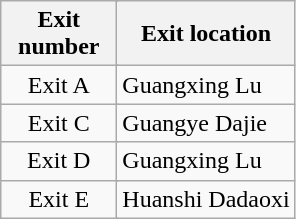<table class="wikitable">
<tr>
<th style="width:70px" colspan="2">Exit number</th>
<th>Exit location</th>
</tr>
<tr>
<td align="center" colspan="2">Exit A</td>
<td>Guangxing Lu</td>
</tr>
<tr>
<td align="center" colspan="2">Exit C</td>
<td>Guangye Dajie</td>
</tr>
<tr>
<td align="center" colspan="2">Exit D</td>
<td>Guangxing Lu</td>
</tr>
<tr>
<td align="center" colspan="2">Exit E</td>
<td>Huanshi Dadaoxi</td>
</tr>
</table>
